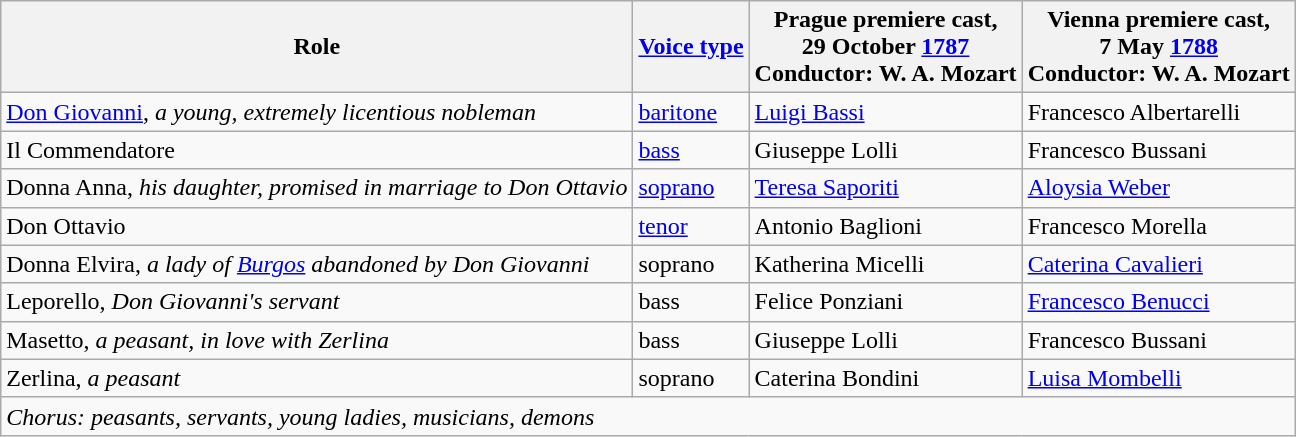<table class="wikitable">
<tr>
<th>Role</th>
<th><a href='#'>Voice type</a></th>
<th>Prague premiere cast,<br>29 October <a href='#'>1787</a><br>Conductor: W. A. Mozart</th>
<th>Vienna premiere cast,<br>7 May <a href='#'>1788</a><br>Conductor: W. A. Mozart</th>
</tr>
<tr>
<td><a href='#'>Don Giovanni</a>, <em>a young, extremely licentious nobleman</em></td>
<td><a href='#'>baritone</a></td>
<td><a href='#'>Luigi Bassi</a></td>
<td>Francesco Albertarelli</td>
</tr>
<tr>
<td>Il Commendatore</td>
<td><a href='#'>bass</a></td>
<td>Giuseppe Lolli</td>
<td>Francesco Bussani</td>
</tr>
<tr>
<td>Donna Anna, <em>his daughter, promised in marriage to Don Ottavio</em></td>
<td><a href='#'>soprano</a></td>
<td><a href='#'>Teresa Saporiti</a></td>
<td><a href='#'>Aloysia Weber</a></td>
</tr>
<tr>
<td>Don Ottavio</td>
<td><a href='#'>tenor</a></td>
<td>Antonio Baglioni</td>
<td>Francesco Morella</td>
</tr>
<tr>
<td>Donna Elvira, <em>a lady of <a href='#'>Burgos</a> abandoned by Don Giovanni</em></td>
<td>soprano</td>
<td>Katherina Micelli</td>
<td><a href='#'>Caterina Cavalieri</a></td>
</tr>
<tr>
<td>Leporello, <em>Don Giovanni's servant</em></td>
<td>bass</td>
<td>Felice Ponziani</td>
<td><a href='#'>Francesco Benucci</a></td>
</tr>
<tr>
<td>Masetto, <em>a peasant, in love with Zerlina</em></td>
<td>bass</td>
<td>Giuseppe Lolli</td>
<td>Francesco Bussani</td>
</tr>
<tr>
<td>Zerlina, <em>a peasant</em></td>
<td>soprano</td>
<td>Caterina Bondini</td>
<td><a href='#'>Luisa Mombelli</a></td>
</tr>
<tr>
<td colspan="4"><em>Chorus: peasants, servants, young ladies, musicians, demons</em></td>
</tr>
</table>
